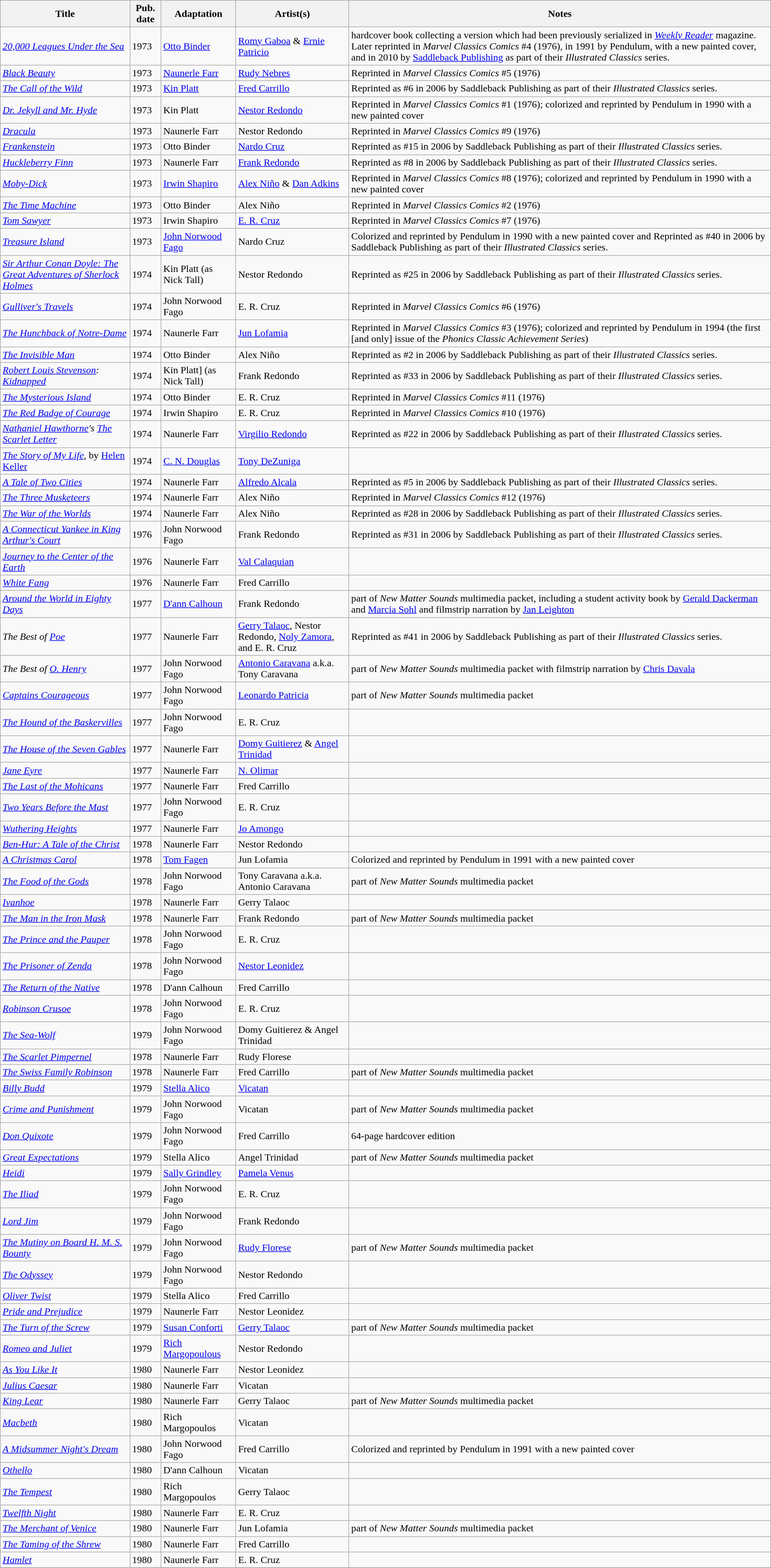<table class="wikitable sortable">
<tr>
<th>Title</th>
<th>Pub. date</th>
<th>Adaptation</th>
<th>Artist(s)</th>
<th>Notes</th>
</tr>
<tr>
<td><em><a href='#'>20,000 Leagues Under the Sea</a></em></td>
<td>1973</td>
<td><a href='#'>Otto Binder</a></td>
<td><a href='#'>Romy Gaboa</a> & <a href='#'>Ernie Patricio</a></td>
<td>hardcover book collecting a version which had been previously serialized in <em><a href='#'>Weekly Reader</a></em> magazine. Later reprinted in <em>Marvel Classics Comics</em> #4 (1976), in 1991 by Pendulum, with a new painted cover, and in 2010 by <a href='#'>Saddleback Publishing</a> as part of their <em>Illustrated Classics</em> series.</td>
</tr>
<tr>
<td><em><a href='#'>Black Beauty</a></em></td>
<td>1973</td>
<td><a href='#'>Naunerle Farr</a></td>
<td><a href='#'>Rudy Nebres</a></td>
<td>Reprinted in <em>Marvel Classics Comics</em> #5 (1976)</td>
</tr>
<tr>
<td><em><a href='#'>The Call of the Wild</a></em></td>
<td>1973</td>
<td><a href='#'>Kin Platt</a></td>
<td><a href='#'>Fred Carrillo</a></td>
<td>Reprinted as #6 in 2006 by Saddleback Publishing as part of their <em>Illustrated Classics</em> series.</td>
</tr>
<tr>
<td><em><a href='#'>Dr. Jekyll and Mr. Hyde</a></em></td>
<td>1973</td>
<td>Kin Platt</td>
<td><a href='#'>Nestor Redondo</a></td>
<td>Reprinted in  <em>Marvel Classics Comics</em> #1 (1976); colorized and reprinted by Pendulum in 1990 with a new painted cover</td>
</tr>
<tr>
<td><em><a href='#'>Dracula</a></em></td>
<td>1973</td>
<td>Naunerle Farr</td>
<td>Nestor Redondo</td>
<td>Reprinted in <em>Marvel Classics Comics</em> #9 (1976)</td>
</tr>
<tr>
<td><em><a href='#'>Frankenstein</a></em></td>
<td>1973</td>
<td>Otto Binder</td>
<td><a href='#'>Nardo Cruz</a></td>
<td>Reprinted as #15 in 2006 by Saddleback Publishing as part of their <em>Illustrated Classics</em> series.</td>
</tr>
<tr>
<td><em><a href='#'>Huckleberry Finn</a></em></td>
<td>1973</td>
<td>Naunerle Farr</td>
<td><a href='#'>Frank Redondo</a></td>
<td>Reprinted as #8 in 2006 by Saddleback Publishing as part of their <em>Illustrated Classics</em> series.</td>
</tr>
<tr>
<td><em><a href='#'>Moby-Dick</a></em></td>
<td>1973</td>
<td><a href='#'>Irwin Shapiro</a></td>
<td><a href='#'>Alex Niño</a> & <a href='#'>Dan Adkins</a></td>
<td>Reprinted in  <em>Marvel Classics Comics</em> #8 (1976); colorized and reprinted by Pendulum in 1990 with a new painted cover</td>
</tr>
<tr>
<td><em><a href='#'>The Time Machine</a></em></td>
<td>1973</td>
<td>Otto Binder</td>
<td>Alex Niño</td>
<td>Reprinted in  <em>Marvel Classics Comics</em> #2 (1976)</td>
</tr>
<tr>
<td><em><a href='#'>Tom Sawyer</a></em></td>
<td>1973</td>
<td>Irwin Shapiro</td>
<td><a href='#'>E. R. Cruz</a></td>
<td>Reprinted in  <em>Marvel Classics Comics</em> #7 (1976)</td>
</tr>
<tr>
<td><em><a href='#'>Treasure Island</a></em></td>
<td>1973</td>
<td><a href='#'>John Norwood Fago</a></td>
<td>Nardo Cruz</td>
<td>Colorized and reprinted by Pendulum in 1990 with a new painted cover and Reprinted as #40 in 2006 by Saddleback Publishing as part of their <em>Illustrated Classics</em> series.</td>
</tr>
<tr>
<td><em><a href='#'>Sir Arthur Conan Doyle: The Great Adventures of Sherlock Holmes</a></em></td>
<td>1974</td>
<td>Kin Platt (as Nick Tall)</td>
<td>Nestor Redondo</td>
<td>Reprinted as #25 in 2006 by Saddleback Publishing as part of their <em>Illustrated Classics</em> series.</td>
</tr>
<tr>
<td><em><a href='#'>Gulliver's Travels</a></em></td>
<td>1974</td>
<td>John Norwood Fago</td>
<td>E. R. Cruz</td>
<td>Reprinted in <em>Marvel Classics Comics</em> #6 (1976)</td>
</tr>
<tr>
<td><em><a href='#'>The Hunchback of Notre-Dame</a></em></td>
<td>1974</td>
<td>Naunerle Farr</td>
<td><a href='#'>Jun Lofamia</a></td>
<td>Reprinted in <em>Marvel Classics Comics</em> #3 (1976); colorized and reprinted by Pendulum in 1994 (the first [and only] issue of the <em>Phonics Classic Achievement Series</em>)</td>
</tr>
<tr>
<td><em><a href='#'>The Invisible Man</a></em></td>
<td>1974</td>
<td>Otto Binder</td>
<td>Alex Niño</td>
<td>Reprinted as #2 in 2006 by Saddleback Publishing as part of their <em>Illustrated Classics</em> series.</td>
</tr>
<tr>
<td><em><a href='#'>Robert Louis Stevenson</a>: <a href='#'>Kidnapped</a></em></td>
<td>1974</td>
<td>Kin Platt] (as Nick Tall)</td>
<td>Frank Redondo</td>
<td>Reprinted as #33 in 2006 by Saddleback Publishing as part of their <em>Illustrated Classics</em> series.</td>
</tr>
<tr>
<td><em><a href='#'>The Mysterious Island</a></em></td>
<td>1974</td>
<td>Otto Binder</td>
<td>E. R. Cruz</td>
<td>Reprinted in <em>Marvel Classics Comics</em> #11 (1976)</td>
</tr>
<tr>
<td><em><a href='#'>The Red Badge of Courage</a></em></td>
<td>1974</td>
<td>Irwin Shapiro</td>
<td>E. R. Cruz</td>
<td>Reprinted in <em>Marvel Classics Comics</em> #10 (1976)</td>
</tr>
<tr>
<td><em><a href='#'>Nathaniel Hawthorne</a>'s <a href='#'>The Scarlet Letter</a></em></td>
<td>1974</td>
<td>Naunerle Farr</td>
<td><a href='#'>Virgilio Redondo</a></td>
<td>Reprinted as #22 in 2006 by Saddleback Publishing as part of their <em>Illustrated Classics</em> series.</td>
</tr>
<tr>
<td><em><a href='#'>The Story of My Life</a></em>, by <a href='#'>Helen Keller</a></td>
<td>1974</td>
<td><a href='#'>C. N. Douglas</a></td>
<td><a href='#'>Tony DeZuniga</a></td>
<td></td>
</tr>
<tr>
<td><em><a href='#'>A Tale of Two Cities</a></em></td>
<td>1974</td>
<td>Naunerle Farr</td>
<td><a href='#'>Alfredo Alcala</a></td>
<td>Reprinted as #5 in 2006 by Saddleback Publishing as part of their <em>Illustrated Classics</em> series.</td>
</tr>
<tr>
<td><em><a href='#'>The Three Musketeers</a></em></td>
<td>1974</td>
<td>Naunerle Farr</td>
<td>Alex Niño</td>
<td>Reprinted in <em>Marvel Classics Comics</em> #12 (1976)</td>
</tr>
<tr>
<td><em><a href='#'>The War of the Worlds</a></em></td>
<td>1974</td>
<td>Naunerle Farr</td>
<td>Alex Niño</td>
<td>Reprinted as #28 in 2006 by Saddleback Publishing as part of their <em>Illustrated Classics</em> series.</td>
</tr>
<tr>
<td><em><a href='#'>A Connecticut Yankee in King Arthur's Court</a></em></td>
<td>1976</td>
<td>John Norwood Fago</td>
<td>Frank Redondo</td>
<td>Reprinted as #31 in 2006 by Saddleback Publishing as part of their <em>Illustrated Classics</em> series.</td>
</tr>
<tr>
<td><em><a href='#'>Journey to the Center of the Earth</a></em></td>
<td>1976</td>
<td>Naunerle Farr</td>
<td><a href='#'>Val Calaquian</a></td>
<td></td>
</tr>
<tr>
<td><em><a href='#'>White Fang</a></em></td>
<td>1976</td>
<td>Naunerle Farr</td>
<td>Fred Carrillo</td>
<td></td>
</tr>
<tr>
<td><em><a href='#'>Around the World in Eighty Days</a></em></td>
<td>1977</td>
<td><a href='#'>D'ann Calhoun</a></td>
<td>Frank Redondo</td>
<td>part of <em>New Matter Sounds</em> multimedia packet, including a student activity book by <a href='#'>Gerald Dackerman</a> and <a href='#'>Marcia Sohl</a> and filmstrip narration by <a href='#'>Jan Leighton</a></td>
</tr>
<tr>
<td><em>The Best of <a href='#'>Poe</a></em></td>
<td>1977</td>
<td>Naunerle Farr</td>
<td><a href='#'>Gerry Talaoc</a>, Nestor Redondo, <a href='#'>Noly Zamora</a>, and E. R. Cruz</td>
<td>Reprinted as #41 in 2006 by Saddleback Publishing as part of their <em>Illustrated Classics</em> series.</td>
</tr>
<tr>
<td><em>The Best of <a href='#'>O. Henry</a></em></td>
<td>1977</td>
<td>John Norwood Fago</td>
<td><a href='#'>Antonio Caravana</a> a.k.a. Tony Caravana</td>
<td>part of <em>New Matter Sounds</em> multimedia packet with filmstrip narration by <a href='#'>Chris Davala</a></td>
</tr>
<tr>
<td><em><a href='#'>Captains Courageous</a></em></td>
<td>1977</td>
<td>John Norwood Fago</td>
<td><a href='#'>Leonardo Patricia</a></td>
<td>part of <em>New Matter Sounds</em> multimedia packet</td>
</tr>
<tr>
<td><em><a href='#'>The Hound of the Baskervilles</a></em></td>
<td>1977</td>
<td>John Norwood Fago</td>
<td>E. R. Cruz</td>
<td></td>
</tr>
<tr>
<td><em><a href='#'>The House of the Seven Gables</a></em></td>
<td>1977</td>
<td>Naunerle Farr</td>
<td><a href='#'>Domy Guitierez</a> & <a href='#'>Angel Trinidad</a></td>
<td></td>
</tr>
<tr>
<td><em><a href='#'>Jane Eyre</a></em></td>
<td>1977</td>
<td>Naunerle Farr</td>
<td><a href='#'>N. Olimar</a></td>
<td></td>
</tr>
<tr>
<td><em><a href='#'>The Last of the Mohicans</a></em></td>
<td>1977</td>
<td>Naunerle Farr</td>
<td>Fred Carrillo</td>
<td></td>
</tr>
<tr>
<td><em><a href='#'>Two Years Before the Mast</a></em></td>
<td>1977</td>
<td>John Norwood Fago</td>
<td>E. R. Cruz</td>
<td></td>
</tr>
<tr>
<td><em><a href='#'>Wuthering Heights</a></em></td>
<td>1977</td>
<td>Naunerle Farr</td>
<td><a href='#'>Jo Amongo</a></td>
<td></td>
</tr>
<tr>
<td><em><a href='#'>Ben-Hur: A Tale of the Christ</a></em></td>
<td>1978</td>
<td>Naunerle Farr</td>
<td>Nestor Redondo</td>
<td></td>
</tr>
<tr>
<td><em><a href='#'>A Christmas Carol</a></em></td>
<td>1978</td>
<td><a href='#'>Tom Fagen</a></td>
<td>Jun Lofamia</td>
<td>Colorized and reprinted by Pendulum in 1991 with a new painted cover</td>
</tr>
<tr>
<td><em><a href='#'>The Food of the Gods</a></em></td>
<td>1978</td>
<td>John Norwood Fago</td>
<td>Tony Caravana a.k.a. Antonio Caravana</td>
<td>part of <em>New Matter Sounds</em> multimedia packet</td>
</tr>
<tr>
<td><em><a href='#'>Ivanhoe</a></em></td>
<td>1978</td>
<td>Naunerle Farr</td>
<td>Gerry Talaoc</td>
<td></td>
</tr>
<tr>
<td><em><a href='#'>The Man in the Iron Mask</a></em></td>
<td>1978</td>
<td>Naunerle Farr</td>
<td>Frank Redondo</td>
<td>part of <em>New Matter Sounds</em> multimedia packet</td>
</tr>
<tr>
<td><em><a href='#'>The Prince and the Pauper</a></em></td>
<td>1978</td>
<td>John Norwood Fago</td>
<td>E. R. Cruz</td>
<td></td>
</tr>
<tr>
<td><em><a href='#'>The Prisoner of Zenda</a></em></td>
<td>1978</td>
<td>John Norwood Fago</td>
<td><a href='#'>Nestor Leonidez</a></td>
<td></td>
</tr>
<tr>
<td><em><a href='#'>The Return of the Native</a></em></td>
<td>1978</td>
<td>D'ann Calhoun</td>
<td>Fred Carrillo</td>
<td></td>
</tr>
<tr>
<td><em><a href='#'>Robinson Crusoe</a></em></td>
<td>1978</td>
<td>John Norwood Fago</td>
<td>E. R. Cruz</td>
<td></td>
</tr>
<tr>
<td><em><a href='#'>The Sea-Wolf</a></em></td>
<td>1979</td>
<td>John Norwood Fago</td>
<td>Domy Guitierez & Angel Trinidad</td>
<td></td>
</tr>
<tr>
<td><em><a href='#'>The Scarlet Pimpernel</a></em></td>
<td>1978</td>
<td>Naunerle Farr</td>
<td>Rudy Florese</td>
<td></td>
</tr>
<tr>
<td><em><a href='#'>The Swiss Family Robinson</a></em></td>
<td>1978</td>
<td>Naunerle Farr</td>
<td>Fred Carrillo</td>
<td>part of <em>New Matter Sounds</em> multimedia packet</td>
</tr>
<tr>
<td><em><a href='#'>Billy Budd</a></em></td>
<td>1979</td>
<td><a href='#'>Stella Alico</a></td>
<td><a href='#'>Vicatan</a></td>
<td></td>
</tr>
<tr>
<td><em><a href='#'>Crime and Punishment</a></em></td>
<td>1979</td>
<td>John Norwood Fago</td>
<td>Vicatan</td>
<td>part of <em>New Matter Sounds</em> multimedia packet</td>
</tr>
<tr>
<td><em><a href='#'>Don Quixote</a></em></td>
<td>1979</td>
<td>John Norwood Fago</td>
<td>Fred Carrillo</td>
<td>64-page hardcover edition</td>
</tr>
<tr>
<td><em><a href='#'>Great Expectations</a></em></td>
<td>1979</td>
<td>Stella Alico</td>
<td>Angel Trinidad</td>
<td>part of <em>New Matter Sounds</em> multimedia packet</td>
</tr>
<tr>
<td><em><a href='#'>Heidi</a></em></td>
<td>1979</td>
<td><a href='#'>Sally Grindley</a></td>
<td><a href='#'>Pamela Venus</a></td>
<td></td>
</tr>
<tr>
<td><em><a href='#'>The Iliad</a></em></td>
<td>1979</td>
<td>John Norwood Fago</td>
<td>E. R. Cruz</td>
<td></td>
</tr>
<tr>
<td><em><a href='#'>Lord Jim</a></em></td>
<td>1979</td>
<td>John Norwood Fago</td>
<td>Frank Redondo</td>
<td></td>
</tr>
<tr>
<td><em><a href='#'>The Mutiny on Board H. M. S. Bounty</a></em></td>
<td>1979</td>
<td>John Norwood Fago</td>
<td><a href='#'>Rudy Florese</a></td>
<td>part of <em>New Matter Sounds</em> multimedia packet</td>
</tr>
<tr>
<td><em><a href='#'>The Odyssey</a></em></td>
<td>1979</td>
<td>John Norwood Fago</td>
<td>Nestor Redondo</td>
<td></td>
</tr>
<tr>
<td><em><a href='#'>Oliver Twist</a></em></td>
<td>1979</td>
<td>Stella Alico</td>
<td>Fred Carrillo</td>
<td></td>
</tr>
<tr>
<td><em><a href='#'>Pride and Prejudice</a></em></td>
<td>1979</td>
<td>Naunerle Farr</td>
<td>Nestor Leonidez</td>
<td></td>
</tr>
<tr>
<td><em><a href='#'>The Turn of the Screw</a></em></td>
<td>1979</td>
<td><a href='#'>Susan Conforti</a></td>
<td><a href='#'>Gerry Talaoc</a></td>
<td>part of <em>New Matter Sounds</em> multimedia packet</td>
</tr>
<tr>
<td><em><a href='#'>Romeo and Juliet</a></em></td>
<td>1979</td>
<td><a href='#'>Rich Margopoulous</a></td>
<td>Nestor Redondo</td>
<td></td>
</tr>
<tr>
<td><em><a href='#'>As You Like It</a></em></td>
<td>1980</td>
<td>Naunerle Farr</td>
<td>Nestor Leonidez</td>
<td></td>
</tr>
<tr>
<td><em><a href='#'>Julius Caesar</a></em></td>
<td>1980</td>
<td>Naunerle Farr</td>
<td>Vicatan</td>
<td></td>
</tr>
<tr>
<td><em><a href='#'>King Lear</a></em></td>
<td>1980</td>
<td>Naunerle Farr</td>
<td>Gerry Talaoc</td>
<td>part of <em>New Matter Sounds</em> multimedia packet</td>
</tr>
<tr>
<td><em><a href='#'>Macbeth</a></em></td>
<td>1980</td>
<td>Rich Margopoulos</td>
<td>Vicatan</td>
<td></td>
</tr>
<tr>
<td><em><a href='#'>A Midsummer Night's Dream</a></em></td>
<td>1980</td>
<td>John Norwood Fago</td>
<td>Fred Carrillo</td>
<td>Colorized and reprinted by Pendulum in 1991 with a new painted cover</td>
</tr>
<tr>
<td><em><a href='#'>Othello</a></em></td>
<td>1980</td>
<td>D'ann Calhoun</td>
<td>Vicatan</td>
<td></td>
</tr>
<tr>
<td><em><a href='#'>The Tempest</a></em></td>
<td>1980</td>
<td>Rich Margopoulos</td>
<td>Gerry Talaoc</td>
<td></td>
</tr>
<tr>
<td><em><a href='#'>Twelfth Night</a></em></td>
<td>1980</td>
<td>Naunerle Farr</td>
<td>E. R. Cruz</td>
<td></td>
</tr>
<tr>
<td><em><a href='#'>The Merchant of Venice</a></em></td>
<td>1980</td>
<td>Naunerle Farr</td>
<td>Jun Lofamia</td>
<td>part of <em>New Matter Sounds</em> multimedia packet</td>
</tr>
<tr>
<td><em><a href='#'>The Taming of the Shrew</a></em></td>
<td>1980</td>
<td>Naunerle Farr</td>
<td>Fred Carrillo</td>
<td></td>
</tr>
<tr>
<td><em><a href='#'>Hamlet</a></em></td>
<td>1980</td>
<td>Naunerle Farr</td>
<td>E. R. Cruz</td>
<td></td>
</tr>
<tr>
</tr>
</table>
